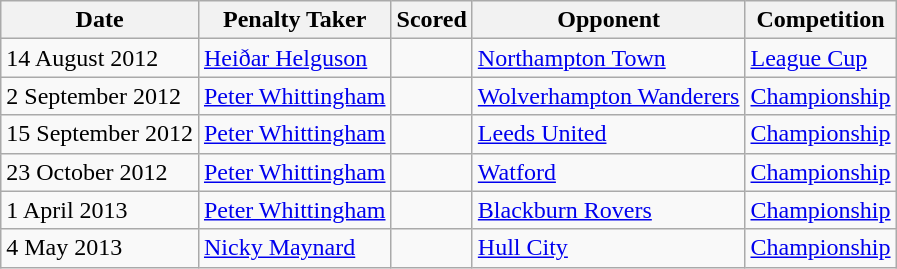<table class="wikitable">
<tr>
<th>Date</th>
<th>Penalty Taker</th>
<th>Scored</th>
<th>Opponent</th>
<th>Competition</th>
</tr>
<tr>
<td>14 August 2012</td>
<td><a href='#'>Heiðar Helguson</a></td>
<td></td>
<td><a href='#'>Northampton Town</a></td>
<td><a href='#'>League Cup</a></td>
</tr>
<tr>
<td>2 September 2012</td>
<td><a href='#'>Peter Whittingham</a></td>
<td></td>
<td><a href='#'>Wolverhampton Wanderers</a></td>
<td><a href='#'>Championship</a></td>
</tr>
<tr>
<td>15 September 2012</td>
<td><a href='#'>Peter Whittingham</a></td>
<td></td>
<td><a href='#'>Leeds United</a></td>
<td><a href='#'>Championship</a></td>
</tr>
<tr>
<td>23 October 2012</td>
<td><a href='#'>Peter Whittingham</a></td>
<td></td>
<td><a href='#'>Watford</a></td>
<td><a href='#'>Championship</a></td>
</tr>
<tr>
<td>1 April 2013</td>
<td><a href='#'>Peter Whittingham</a></td>
<td></td>
<td><a href='#'>Blackburn Rovers</a></td>
<td><a href='#'>Championship</a></td>
</tr>
<tr>
<td>4 May 2013</td>
<td><a href='#'>Nicky Maynard</a></td>
<td></td>
<td><a href='#'>Hull City</a></td>
<td><a href='#'>Championship</a></td>
</tr>
</table>
